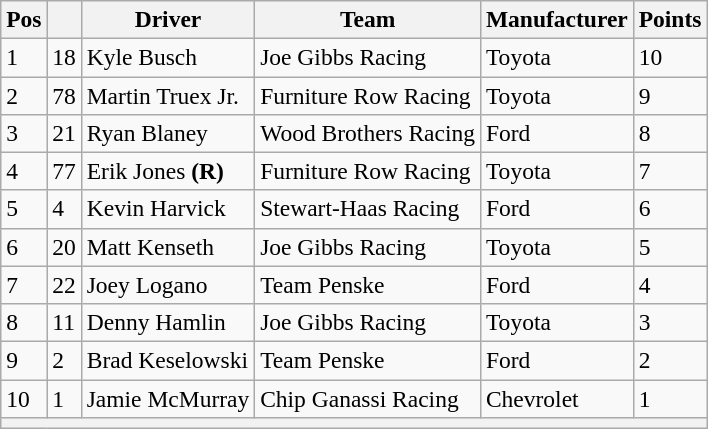<table class="wikitable" style="font-size:98%">
<tr>
<th>Pos</th>
<th></th>
<th>Driver</th>
<th>Team</th>
<th>Manufacturer</th>
<th>Points</th>
</tr>
<tr>
<td>1</td>
<td>18</td>
<td>Kyle Busch</td>
<td>Joe Gibbs Racing</td>
<td>Toyota</td>
<td>10</td>
</tr>
<tr>
<td>2</td>
<td>78</td>
<td>Martin Truex Jr.</td>
<td>Furniture Row Racing</td>
<td>Toyota</td>
<td>9</td>
</tr>
<tr>
<td>3</td>
<td>21</td>
<td>Ryan Blaney</td>
<td>Wood Brothers Racing</td>
<td>Ford</td>
<td>8</td>
</tr>
<tr>
<td>4</td>
<td>77</td>
<td>Erik Jones <strong>(R)</strong></td>
<td>Furniture Row Racing</td>
<td>Toyota</td>
<td>7</td>
</tr>
<tr>
<td>5</td>
<td>4</td>
<td>Kevin Harvick</td>
<td>Stewart-Haas Racing</td>
<td>Ford</td>
<td>6</td>
</tr>
<tr>
<td>6</td>
<td>20</td>
<td>Matt Kenseth</td>
<td>Joe Gibbs Racing</td>
<td>Toyota</td>
<td>5</td>
</tr>
<tr>
<td>7</td>
<td>22</td>
<td>Joey Logano</td>
<td>Team Penske</td>
<td>Ford</td>
<td>4</td>
</tr>
<tr>
<td>8</td>
<td>11</td>
<td>Denny Hamlin</td>
<td>Joe Gibbs Racing</td>
<td>Toyota</td>
<td>3</td>
</tr>
<tr>
<td>9</td>
<td>2</td>
<td>Brad Keselowski</td>
<td>Team Penske</td>
<td>Ford</td>
<td>2</td>
</tr>
<tr>
<td>10</td>
<td>1</td>
<td>Jamie McMurray</td>
<td>Chip Ganassi Racing</td>
<td>Chevrolet</td>
<td>1</td>
</tr>
<tr>
<th colspan="6"></th>
</tr>
</table>
